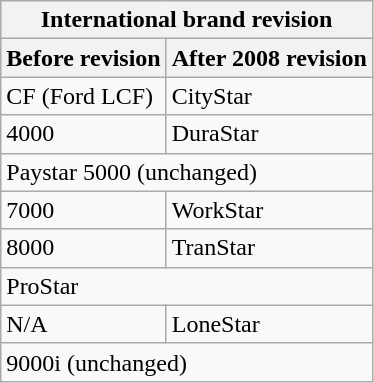<table class="wikitable">
<tr>
<th colspan="2">International brand revision</th>
</tr>
<tr>
<th>Before revision</th>
<th>After 2008 revision</th>
</tr>
<tr>
<td>CF (Ford LCF)</td>
<td>CityStar</td>
</tr>
<tr>
<td>4000</td>
<td>DuraStar</td>
</tr>
<tr>
<td colspan="2">Paystar 5000 (unchanged)</td>
</tr>
<tr>
<td>7000</td>
<td>WorkStar</td>
</tr>
<tr>
<td>8000</td>
<td>TranStar</td>
</tr>
<tr>
<td colspan="2">ProStar</td>
</tr>
<tr>
<td>N/A</td>
<td>LoneStar</td>
</tr>
<tr>
<td colspan="2">9000i (unchanged)</td>
</tr>
</table>
